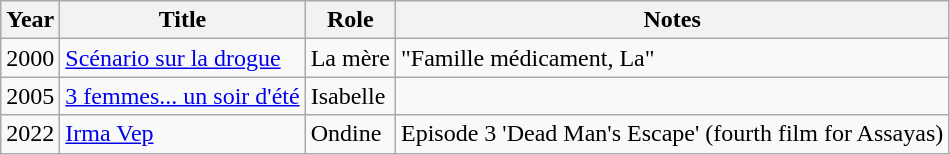<table class="wikitable sortable">
<tr>
<th>Year</th>
<th>Title</th>
<th>Role</th>
<th>Notes</th>
</tr>
<tr>
<td>2000</td>
<td><a href='#'>Scénario sur la drogue</a></td>
<td>La mère</td>
<td>"Famille médicament, La"</td>
</tr>
<tr>
<td>2005</td>
<td><a href='#'>3 femmes... un soir d'été</a></td>
<td>Isabelle</td>
<td></td>
</tr>
<tr>
<td>2022</td>
<td><a href='#'>Irma Vep</a></td>
<td>Ondine</td>
<td>Episode 3 'Dead Man's Escape' (fourth film for Assayas)</td>
</tr>
</table>
